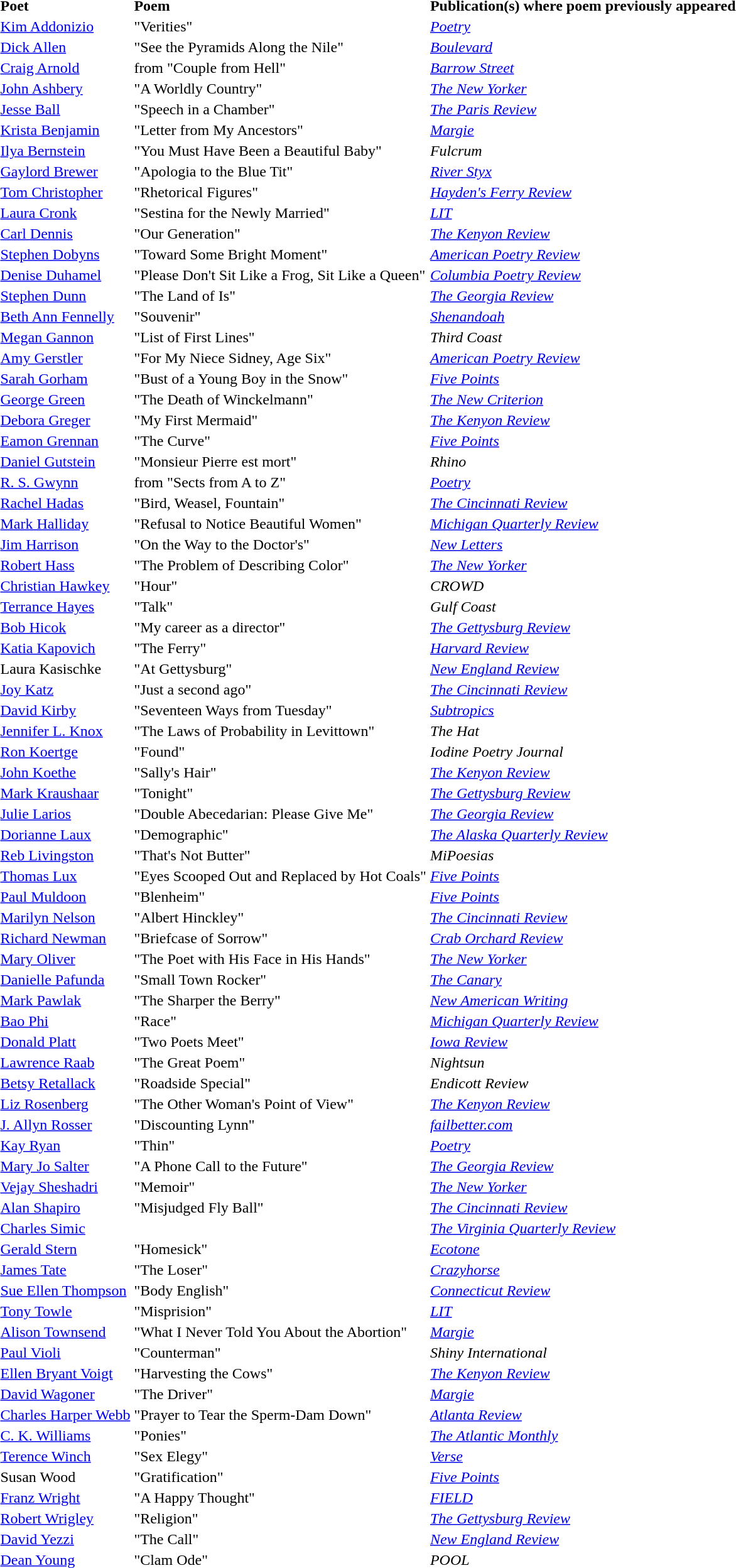<table>
<tr>
<td><strong>Poet</strong></td>
<td><strong>Poem</strong></td>
<td><strong>Publication(s) where poem previously appeared</strong></td>
</tr>
<tr>
<td><a href='#'>Kim Addonizio</a></td>
<td>"Verities"</td>
<td><em><a href='#'>Poetry</a></em></td>
</tr>
<tr>
<td><a href='#'>Dick Allen</a></td>
<td>"See the Pyramids Along the Nile"</td>
<td><em><a href='#'>Boulevard</a></em></td>
</tr>
<tr>
<td><a href='#'>Craig Arnold</a></td>
<td>from "Couple from Hell"</td>
<td><em><a href='#'>Barrow Street</a></em></td>
</tr>
<tr>
<td><a href='#'>John Ashbery</a></td>
<td>"A Worldly Country"</td>
<td><em><a href='#'>The New Yorker</a></em></td>
</tr>
<tr>
<td><a href='#'>Jesse Ball</a></td>
<td>"Speech in a Chamber"</td>
<td><em><a href='#'>The Paris Review</a></em></td>
</tr>
<tr>
<td><a href='#'>Krista Benjamin</a></td>
<td>"Letter from My Ancestors"</td>
<td><em><a href='#'>Margie</a></em></td>
</tr>
<tr>
<td><a href='#'>Ilya Bernstein</a></td>
<td>"You Must Have Been a Beautiful Baby"</td>
<td><em>Fulcrum</em></td>
</tr>
<tr>
<td><a href='#'>Gaylord Brewer</a></td>
<td>"Apologia to the Blue Tit"</td>
<td><em><a href='#'>River Styx</a></em></td>
</tr>
<tr>
<td><a href='#'>Tom Christopher</a></td>
<td>"Rhetorical Figures"</td>
<td><em><a href='#'>Hayden's Ferry Review</a></em></td>
</tr>
<tr>
<td><a href='#'>Laura Cronk</a></td>
<td>"Sestina for the Newly Married"</td>
<td><em><a href='#'>LIT</a></em></td>
</tr>
<tr>
<td><a href='#'>Carl Dennis</a></td>
<td>"Our Generation"</td>
<td><em><a href='#'>The Kenyon Review</a></em></td>
</tr>
<tr>
<td><a href='#'>Stephen Dobyns</a></td>
<td>"Toward Some Bright Moment"</td>
<td><em><a href='#'>American Poetry Review</a></em></td>
</tr>
<tr>
<td><a href='#'>Denise Duhamel</a></td>
<td>"Please Don't Sit Like a Frog, Sit Like a Queen"</td>
<td><em><a href='#'>Columbia Poetry Review</a></em></td>
</tr>
<tr>
<td><a href='#'>Stephen Dunn</a></td>
<td>"The Land of Is"</td>
<td><em><a href='#'>The Georgia Review</a></em></td>
</tr>
<tr>
<td><a href='#'>Beth Ann Fennelly</a></td>
<td>"Souvenir"</td>
<td><em><a href='#'>Shenandoah</a></em></td>
</tr>
<tr>
<td><a href='#'>Megan Gannon</a></td>
<td>"List of First Lines"</td>
<td><em>Third Coast</em></td>
</tr>
<tr>
<td><a href='#'>Amy Gerstler</a></td>
<td>"For My Niece Sidney, Age Six"</td>
<td><em><a href='#'>American Poetry Review</a></em></td>
</tr>
<tr>
<td><a href='#'>Sarah Gorham</a></td>
<td>"Bust of a Young Boy in the Snow"</td>
<td><em><a href='#'>Five Points</a></em></td>
</tr>
<tr>
<td><a href='#'>George Green</a></td>
<td>"The Death of Winckelmann"</td>
<td><em><a href='#'>The New Criterion</a></em></td>
</tr>
<tr>
<td><a href='#'>Debora Greger</a></td>
<td>"My First Mermaid"</td>
<td><em><a href='#'>The Kenyon Review</a></em></td>
</tr>
<tr>
<td><a href='#'>Eamon Grennan</a></td>
<td>"The Curve"</td>
<td><em><a href='#'>Five Points</a></em></td>
</tr>
<tr>
<td><a href='#'>Daniel Gutstein</a></td>
<td>"Monsieur Pierre est mort"</td>
<td><em>Rhino</em></td>
</tr>
<tr>
<td><a href='#'>R. S. Gwynn</a></td>
<td>from "Sects from A to Z"</td>
<td><em><a href='#'>Poetry</a></em></td>
</tr>
<tr>
<td><a href='#'>Rachel Hadas</a></td>
<td>"Bird, Weasel, Fountain"</td>
<td><em><a href='#'>The Cincinnati Review</a></em></td>
</tr>
<tr>
<td><a href='#'>Mark Halliday</a></td>
<td>"Refusal to Notice Beautiful Women"</td>
<td><em><a href='#'>Michigan Quarterly Review</a></em></td>
</tr>
<tr>
<td><a href='#'>Jim Harrison</a></td>
<td>"On the Way to the Doctor's"</td>
<td><em><a href='#'>New Letters</a></em></td>
</tr>
<tr>
<td><a href='#'>Robert Hass</a></td>
<td>"The Problem of Describing Color"</td>
<td><em><a href='#'>The New Yorker</a></em></td>
</tr>
<tr>
<td><a href='#'>Christian Hawkey</a></td>
<td>"Hour"</td>
<td><em>CROWD</em></td>
</tr>
<tr>
<td><a href='#'>Terrance Hayes</a></td>
<td>"Talk"</td>
<td><em>Gulf Coast</em></td>
</tr>
<tr>
<td><a href='#'>Bob Hicok</a></td>
<td>"My career as a director"</td>
<td><em><a href='#'>The Gettysburg Review</a></em></td>
</tr>
<tr>
<td><a href='#'>Katia Kapovich</a></td>
<td>"The Ferry"</td>
<td><em><a href='#'>Harvard Review</a></em></td>
</tr>
<tr>
<td>Laura Kasischke</td>
<td>"At Gettysburg"</td>
<td><em><a href='#'>New England Review</a></em></td>
</tr>
<tr>
<td><a href='#'>Joy Katz</a></td>
<td>"Just a second ago"</td>
<td><em><a href='#'>The Cincinnati Review</a></em></td>
</tr>
<tr>
<td><a href='#'>David Kirby</a></td>
<td>"Seventeen Ways from Tuesday"</td>
<td><em><a href='#'>Subtropics</a></em></td>
</tr>
<tr>
<td><a href='#'>Jennifer L. Knox</a></td>
<td>"The Laws of Probability in Levittown"</td>
<td><em>The Hat</em></td>
</tr>
<tr>
<td><a href='#'>Ron Koertge</a></td>
<td>"Found"</td>
<td><em>Iodine Poetry Journal</em></td>
</tr>
<tr>
<td><a href='#'>John Koethe</a></td>
<td>"Sally's Hair"</td>
<td><em><a href='#'>The Kenyon Review</a></em></td>
</tr>
<tr>
<td><a href='#'>Mark Kraushaar</a></td>
<td>"Tonight"</td>
<td><em><a href='#'>The Gettysburg Review</a></em></td>
</tr>
<tr>
<td><a href='#'>Julie Larios</a></td>
<td>"Double Abecedarian: Please Give Me"</td>
<td><em><a href='#'>The Georgia Review</a></em></td>
</tr>
<tr>
<td><a href='#'>Dorianne Laux</a></td>
<td>"Demographic"</td>
<td><em><a href='#'>The Alaska Quarterly Review</a></em></td>
</tr>
<tr>
<td><a href='#'>Reb Livingston</a></td>
<td>"That's Not Butter"</td>
<td><em>MiPoesias</em></td>
</tr>
<tr>
<td><a href='#'>Thomas Lux</a></td>
<td>"Eyes Scooped Out and Replaced by Hot Coals"</td>
<td><em><a href='#'>Five Points</a></em></td>
</tr>
<tr>
<td><a href='#'>Paul Muldoon</a></td>
<td>"Blenheim"</td>
<td><em><a href='#'>Five Points</a></em></td>
</tr>
<tr>
<td><a href='#'>Marilyn Nelson</a></td>
<td>"Albert Hinckley"</td>
<td><em><a href='#'>The Cincinnati Review</a></em></td>
</tr>
<tr>
<td><a href='#'>Richard Newman</a></td>
<td>"Briefcase of Sorrow"</td>
<td><em><a href='#'>Crab Orchard Review</a></em></td>
</tr>
<tr>
<td><a href='#'>Mary Oliver</a></td>
<td>"The Poet with His Face in His Hands"</td>
<td><em><a href='#'>The New Yorker</a></em></td>
</tr>
<tr>
<td><a href='#'>Danielle Pafunda</a></td>
<td>"Small Town Rocker"</td>
<td><em><a href='#'>The Canary</a></em></td>
</tr>
<tr>
<td><a href='#'>Mark Pawlak</a></td>
<td>"The Sharper the Berry"</td>
<td><em><a href='#'>New American Writing</a></em></td>
</tr>
<tr>
<td><a href='#'>Bao Phi</a></td>
<td>"Race"</td>
<td><em><a href='#'>Michigan Quarterly Review</a></em></td>
</tr>
<tr>
<td><a href='#'>Donald Platt</a></td>
<td>"Two Poets Meet"</td>
<td><em><a href='#'>Iowa Review</a></em></td>
</tr>
<tr>
<td><a href='#'>Lawrence Raab</a></td>
<td>"The Great Poem"</td>
<td><em>Nightsun</em></td>
</tr>
<tr>
<td><a href='#'>Betsy Retallack</a></td>
<td>"Roadside Special"</td>
<td><em>Endicott Review</em></td>
</tr>
<tr>
<td><a href='#'>Liz Rosenberg</a></td>
<td>"The Other Woman's Point of View"</td>
<td><em><a href='#'>The Kenyon Review</a></em></td>
</tr>
<tr>
<td><a href='#'>J. Allyn Rosser</a></td>
<td>"Discounting Lynn"</td>
<td><em><a href='#'>failbetter.com</a></em></td>
</tr>
<tr>
<td><a href='#'>Kay Ryan</a></td>
<td>"Thin"</td>
<td><em><a href='#'>Poetry</a></em></td>
</tr>
<tr>
<td><a href='#'>Mary Jo Salter</a></td>
<td>"A Phone Call to the Future"</td>
<td><em><a href='#'>The Georgia Review</a></em></td>
</tr>
<tr>
<td><a href='#'>Vejay Sheshadri</a></td>
<td>"Memoir"</td>
<td><em><a href='#'>The New Yorker</a></em></td>
</tr>
<tr>
<td><a href='#'>Alan Shapiro</a></td>
<td>"Misjudged Fly Ball"</td>
<td><em><a href='#'>The Cincinnati Review</a></em></td>
</tr>
<tr>
<td><a href='#'>Charles Simic</a></td>
<td></td>
<td><em><a href='#'>The Virginia Quarterly Review</a></em></td>
</tr>
<tr>
<td><a href='#'>Gerald Stern</a></td>
<td>"Homesick"</td>
<td><em><a href='#'>Ecotone</a></em></td>
</tr>
<tr>
<td><a href='#'>James Tate</a></td>
<td>"The Loser"</td>
<td><em><a href='#'>Crazyhorse</a></em></td>
</tr>
<tr>
<td><a href='#'>Sue Ellen Thompson</a></td>
<td>"Body English"</td>
<td><em><a href='#'>Connecticut Review</a></em></td>
</tr>
<tr>
<td><a href='#'>Tony Towle</a></td>
<td>"Misprision"</td>
<td><em><a href='#'>LIT</a></em></td>
</tr>
<tr>
<td><a href='#'>Alison Townsend</a></td>
<td>"What I Never Told You About the Abortion"</td>
<td><em><a href='#'>Margie</a></em></td>
</tr>
<tr>
<td><a href='#'>Paul Violi</a></td>
<td>"Counterman"</td>
<td><em>Shiny International</em></td>
</tr>
<tr>
<td><a href='#'>Ellen Bryant Voigt</a></td>
<td>"Harvesting the Cows"</td>
<td><em><a href='#'>The Kenyon Review</a></em></td>
</tr>
<tr>
<td><a href='#'>David Wagoner</a></td>
<td>"The Driver"</td>
<td><em><a href='#'>Margie</a></em></td>
</tr>
<tr>
<td><a href='#'>Charles Harper Webb</a></td>
<td>"Prayer to Tear the Sperm-Dam Down"</td>
<td><em><a href='#'>Atlanta Review</a></em></td>
</tr>
<tr>
<td><a href='#'>C. K. Williams</a></td>
<td>"Ponies"</td>
<td><em><a href='#'>The Atlantic Monthly</a></em></td>
</tr>
<tr>
<td><a href='#'>Terence Winch</a></td>
<td>"Sex Elegy"</td>
<td><em><a href='#'>Verse</a></em></td>
</tr>
<tr>
<td>Susan Wood</td>
<td>"Gratification"</td>
<td><em><a href='#'>Five Points</a></em></td>
</tr>
<tr>
<td><a href='#'>Franz Wright</a></td>
<td>"A Happy Thought"</td>
<td><em><a href='#'>FIELD</a></em></td>
</tr>
<tr>
<td><a href='#'>Robert Wrigley</a></td>
<td>"Religion"</td>
<td><em><a href='#'>The Gettysburg Review</a></em></td>
</tr>
<tr>
<td><a href='#'>David Yezzi</a></td>
<td>"The Call"</td>
<td><em><a href='#'>New England Review</a></em></td>
</tr>
<tr>
<td><a href='#'>Dean Young</a></td>
<td>"Clam Ode"</td>
<td><em>POOL</em></td>
</tr>
</table>
